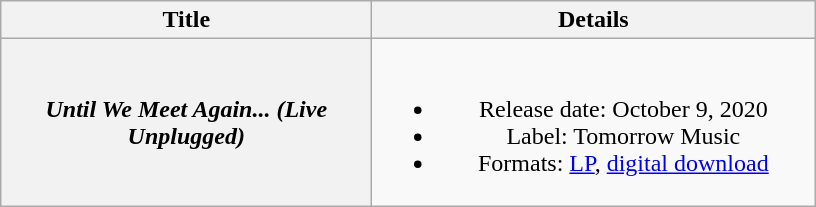<table class="wikitable plainrowheaders" style="text-align:center;">
<tr>
<th rowspan="1" style="width:15em;">Title</th>
<th rowspan="1" style="width:18em;">Details</th>
</tr>
<tr>
<th scope="row"><em>Until We Meet Again... (Live Unplugged)</em></th>
<td><br><ul><li>Release date: October 9, 2020</li><li>Label: Tomorrow Music</li><li>Formats: <a href='#'>LP</a>, <a href='#'>digital download</a></li></ul></td>
</tr>
</table>
